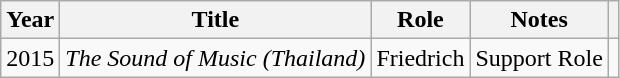<table class="wikitable sortable plainrowheaders">
<tr>
<th scope="col">Year</th>
<th scope="col">Title</th>
<th scope="col">Role</th>
<th scope="col" class="unsortable">Notes</th>
<th scope="col" class="unsortable"></th>
</tr>
<tr>
<td>2015</td>
<td><em>The Sound of Music (Thailand)</em></td>
<td>Friedrich</td>
<td>Support Role</td>
<td style="text-align: center;"></td>
</tr>
</table>
